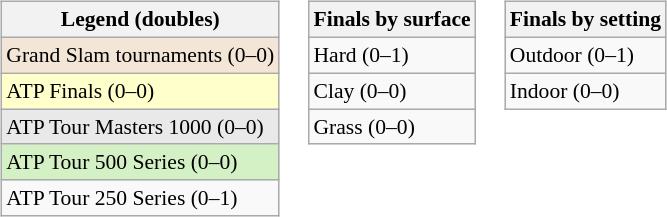<table>
<tr valign=top>
<td><br><table class=wikitable style="font-size:90%">
<tr>
<th>Legend (doubles)</th>
</tr>
<tr style="background:#f3e6d7;">
<td>Grand Slam tournaments (0–0)</td>
</tr>
<tr style="background:#ffc;">
<td>ATP Finals (0–0)</td>
</tr>
<tr style="background:#e9e9e9;">
<td>ATP Tour Masters 1000 (0–0)</td>
</tr>
<tr style="background:#d4f1c5;">
<td>ATP Tour 500 Series (0–0)</td>
</tr>
<tr>
<td>ATP Tour 250 Series (0–1)</td>
</tr>
</table>
</td>
<td><br><table class=wikitable style="font-size:90%">
<tr>
<th>Finals by surface</th>
</tr>
<tr>
<td>Hard (0–1)</td>
</tr>
<tr>
<td>Clay (0–0)</td>
</tr>
<tr>
<td>Grass (0–0)</td>
</tr>
</table>
</td>
<td><br><table class=wikitable style="font-size:90%">
<tr>
<th>Finals by setting</th>
</tr>
<tr>
<td>Outdoor (0–1)</td>
</tr>
<tr>
<td>Indoor (0–0)</td>
</tr>
</table>
</td>
</tr>
</table>
